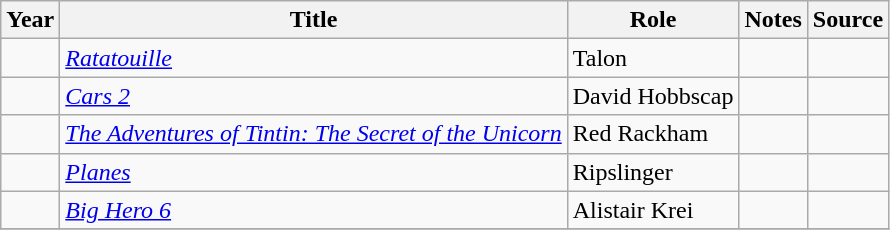<table class="wikitable sortable plainrowheaders">
<tr>
<th>Year</th>
<th>Title</th>
<th>Role</th>
<th class="unsortable">Notes</th>
<th class="unsortable">Source</th>
</tr>
<tr>
<td></td>
<td><em><a href='#'>Ratatouille</a></em></td>
<td>Talon</td>
<td></td>
<td></td>
</tr>
<tr>
<td></td>
<td><em><a href='#'>Cars 2</a></em></td>
<td>David Hobbscap</td>
<td></td>
<td></td>
</tr>
<tr>
<td></td>
<td><em><a href='#'>The Adventures of Tintin: The Secret of the Unicorn</a></em></td>
<td>Red Rackham</td>
<td></td>
<td></td>
</tr>
<tr>
<td></td>
<td><em><a href='#'>Planes</a></em></td>
<td>Ripslinger</td>
<td></td>
<td></td>
</tr>
<tr>
<td></td>
<td><em><a href='#'>Big Hero 6</a></em></td>
<td>Alistair Krei</td>
<td></td>
<td></td>
</tr>
<tr>
</tr>
</table>
